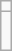<table class="wikitable" align="right">
<tr style="vertical-align:top">
<td></td>
</tr>
<tr>
<td><small><br>




</small></td>
</tr>
</table>
